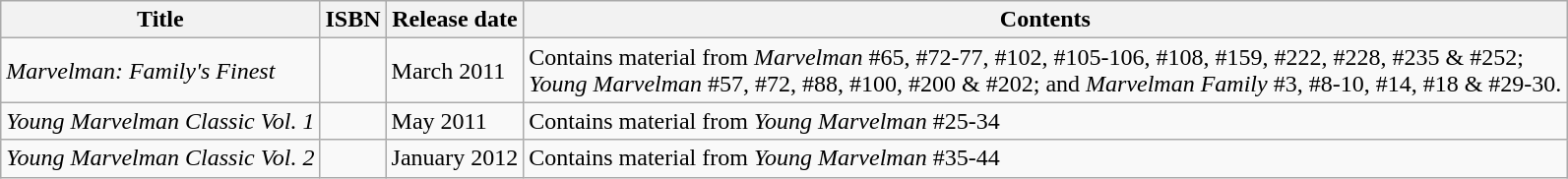<table class="wikitable">
<tr>
<th>Title</th>
<th>ISBN</th>
<th>Release date</th>
<th>Contents</th>
</tr>
<tr>
<td><em>Marvelman: Family's Finest</em></td>
<td></td>
<td>March 2011</td>
<td>Contains material from <em>Marvelman</em> #65, #72-77, #102, #105-106, #108, #159, #222, #228, #235 & #252;<br><em>Young Marvelman</em> #57, #72, #88, #100, #200 & #202; and <em>Marvelman Family</em> #3, #8-10, #14, #18 & #29-30.</td>
</tr>
<tr>
<td><em>Young Marvelman Classic Vol. 1</em></td>
<td></td>
<td>May 2011</td>
<td>Contains material from <em>Young Marvelman</em> #25-34</td>
</tr>
<tr>
<td><em>Young Marvelman Classic Vol. 2</em></td>
<td></td>
<td>January 2012</td>
<td>Contains material from <em>Young Marvelman</em> #35-44</td>
</tr>
</table>
